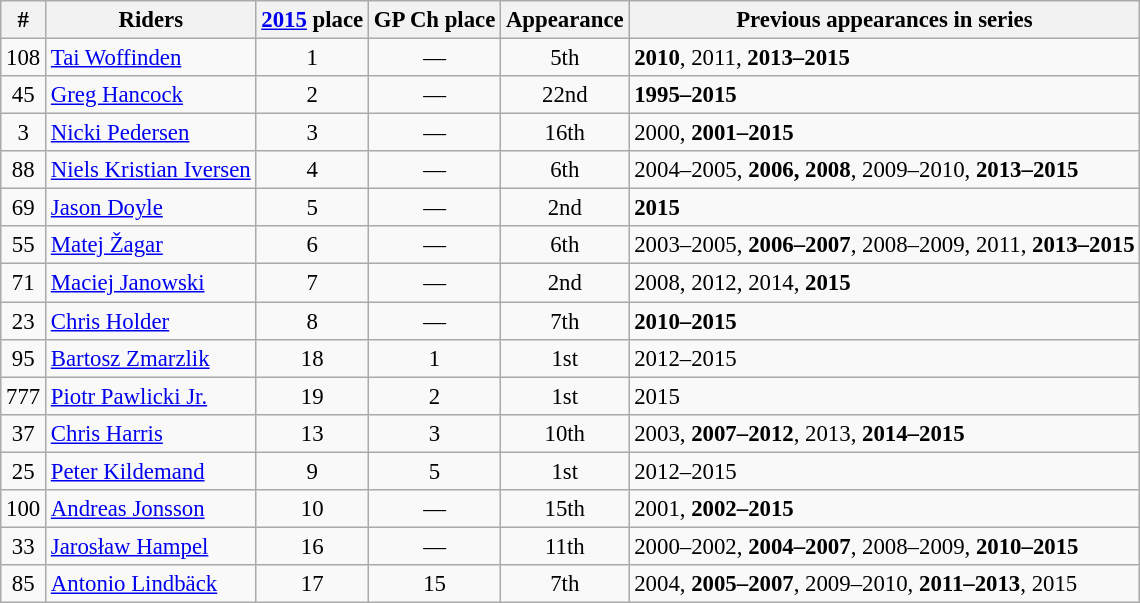<table class="wikitable" style="text-align: center; font-size: 95%">
<tr>
<th>#</th>
<th>Riders</th>
<th><a href='#'>2015</a> place</th>
<th>GP Ch place</th>
<th>Appearance</th>
<th>Previous appearances in series</th>
</tr>
<tr>
<td>108</td>
<td align=left> <a href='#'>Tai Woffinden</a></td>
<td>1</td>
<td>—</td>
<td>5th</td>
<td align=left><strong>2010</strong>, 2011, <strong>2013–2015</strong></td>
</tr>
<tr>
<td>45</td>
<td align=left> <a href='#'>Greg Hancock</a></td>
<td>2</td>
<td>—</td>
<td>22nd</td>
<td align=left><strong>1995–2015</strong></td>
</tr>
<tr>
<td>3</td>
<td align=left> <a href='#'>Nicki Pedersen</a></td>
<td>3</td>
<td>—</td>
<td>16th</td>
<td align=left>2000, <strong>2001–2015</strong></td>
</tr>
<tr>
<td>88</td>
<td align=left> <a href='#'>Niels Kristian Iversen</a></td>
<td>4</td>
<td>—</td>
<td>6th</td>
<td align=left>2004–2005, <strong>2006, 2008</strong>, 2009–2010, <strong>2013–2015</strong></td>
</tr>
<tr>
<td>69</td>
<td align=left> <a href='#'>Jason Doyle</a></td>
<td>5</td>
<td>—</td>
<td>2nd</td>
<td align=left><strong>2015</strong></td>
</tr>
<tr>
<td>55</td>
<td align=left> <a href='#'>Matej Žagar</a></td>
<td>6</td>
<td>—</td>
<td>6th</td>
<td align=left>2003–2005, <strong>2006–2007</strong>, 2008–2009, 2011, <strong>2013–2015</strong></td>
</tr>
<tr>
<td>71</td>
<td align=left> <a href='#'>Maciej Janowski</a></td>
<td>7</td>
<td>—</td>
<td>2nd</td>
<td align=left>2008, 2012, 2014, <strong>2015</strong></td>
</tr>
<tr>
<td>23</td>
<td align=left> <a href='#'>Chris Holder</a></td>
<td>8</td>
<td>—</td>
<td>7th</td>
<td align=left><strong>2010–2015</strong></td>
</tr>
<tr>
<td>95</td>
<td align=left> <a href='#'>Bartosz Zmarzlik</a></td>
<td>18</td>
<td>1</td>
<td>1st</td>
<td align=left>2012–2015</td>
</tr>
<tr>
<td>777</td>
<td align=left> <a href='#'>Piotr Pawlicki Jr.</a></td>
<td>19</td>
<td>2</td>
<td>1st</td>
<td align=left>2015</td>
</tr>
<tr>
<td>37</td>
<td align=left> <a href='#'>Chris Harris</a></td>
<td>13</td>
<td>3</td>
<td>10th</td>
<td align=left>2003, <strong>2007–2012</strong>, 2013,  <strong>2014–2015</strong></td>
</tr>
<tr>
<td>25</td>
<td align=left> <a href='#'>Peter Kildemand</a></td>
<td>9</td>
<td>5</td>
<td>1st</td>
<td align=left>2012–2015</td>
</tr>
<tr>
<td>100</td>
<td align=left> <a href='#'>Andreas Jonsson</a></td>
<td>10</td>
<td>—</td>
<td>15th</td>
<td align=left>2001, <strong>2002–2015</strong></td>
</tr>
<tr>
<td>33</td>
<td align=left> <a href='#'>Jarosław Hampel</a></td>
<td>16</td>
<td>—</td>
<td>11th</td>
<td align=left>2000–2002, <strong>2004–2007</strong>, 2008–2009, <strong>2010–2015</strong></td>
</tr>
<tr>
<td>85</td>
<td align=left> <a href='#'>Antonio Lindbäck</a></td>
<td>17</td>
<td>15</td>
<td>7th</td>
<td align=left>2004, <strong>2005–2007</strong>, 2009–2010, <strong>2011–2013</strong>, 2015</td>
</tr>
</table>
